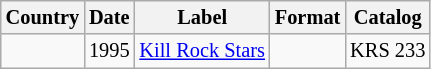<table class="wikitable" style="font-size:85%;">
<tr>
<th>Country</th>
<th>Date</th>
<th>Label</th>
<th>Format</th>
<th>Catalog</th>
</tr>
<tr>
<td></td>
<td>1995</td>
<td><a href='#'>Kill Rock Stars</a></td>
<td></td>
<td>KRS 233</td>
</tr>
</table>
